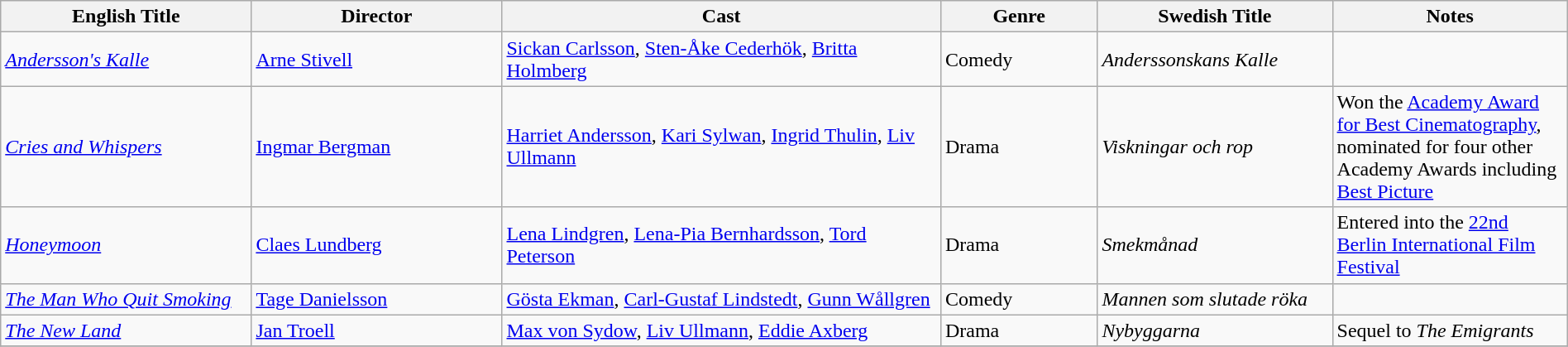<table class="wikitable" style="width:100%;">
<tr>
<th style="width:16%;">English Title</th>
<th style="width:16%;">Director</th>
<th style="width:28%;">Cast</th>
<th style="width:10%;">Genre</th>
<th style="width:15%;">Swedish Title</th>
<th style="width:15%;">Notes</th>
</tr>
<tr>
<td><em><a href='#'>Andersson's Kalle</a></em></td>
<td><a href='#'>Arne Stivell</a></td>
<td><a href='#'>Sickan Carlsson</a>, <a href='#'>Sten-Åke Cederhök</a>, <a href='#'>Britta  Holmberg</a></td>
<td>Comedy</td>
<td><em>Anderssonskans Kalle</em></td>
<td></td>
</tr>
<tr>
<td><em><a href='#'>Cries and Whispers</a></em></td>
<td><a href='#'>Ingmar Bergman</a></td>
<td><a href='#'>Harriet Andersson</a>, <a href='#'>Kari Sylwan</a>, <a href='#'>Ingrid Thulin</a>, <a href='#'>Liv Ullmann</a></td>
<td>Drama</td>
<td><em>Viskningar och rop</em></td>
<td>Won the <a href='#'>Academy Award for Best Cinematography</a>, nominated for four other Academy Awards including <a href='#'>Best Picture</a></td>
</tr>
<tr>
<td><em><a href='#'>Honeymoon</a></em></td>
<td><a href='#'>Claes Lundberg</a></td>
<td><a href='#'>Lena Lindgren</a>, <a href='#'>Lena-Pia Bernhardsson</a>, <a href='#'>Tord Peterson </a></td>
<td>Drama</td>
<td><em>Smekmånad</em></td>
<td>Entered into the <a href='#'>22nd Berlin International Film Festival</a></td>
</tr>
<tr>
<td><em><a href='#'>The Man Who Quit Smoking</a></em></td>
<td><a href='#'>Tage Danielsson</a></td>
<td><a href='#'>Gösta Ekman</a>, <a href='#'>Carl-Gustaf Lindstedt</a>, <a href='#'>Gunn Wållgren</a></td>
<td>Comedy</td>
<td><em>Mannen som slutade röka</em></td>
<td></td>
</tr>
<tr>
<td><em><a href='#'>The New Land</a></em></td>
<td><a href='#'>Jan Troell</a></td>
<td><a href='#'>Max von Sydow</a>, <a href='#'>Liv Ullmann</a>, <a href='#'>Eddie Axberg</a></td>
<td>Drama</td>
<td><em>Nybyggarna</em></td>
<td>Sequel to <em>The Emigrants</em></td>
</tr>
<tr>
</tr>
</table>
